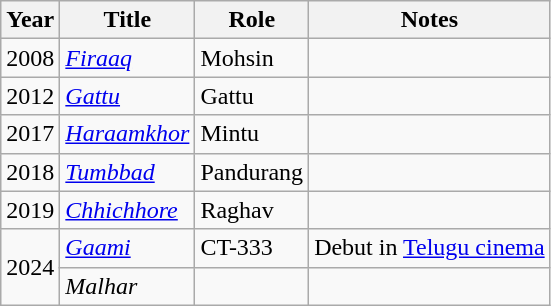<table class="wikitable sortable">
<tr>
<th>Year</th>
<th>Title</th>
<th>Role</th>
<th>Notes</th>
</tr>
<tr>
<td>2008</td>
<td><em><a href='#'>Firaaq</a></em></td>
<td>Mohsin</td>
<td></td>
</tr>
<tr>
<td>2012</td>
<td><em><a href='#'>Gattu</a></em></td>
<td>Gattu</td>
<td></td>
</tr>
<tr>
<td>2017</td>
<td><em><a href='#'>Haraamkhor</a></em></td>
<td>Mintu</td>
<td></td>
</tr>
<tr>
<td>2018</td>
<td><em><a href='#'>Tumbbad</a></em></td>
<td>Pandurang</td>
<td></td>
</tr>
<tr>
<td>2019</td>
<td><em><a href='#'>Chhichhore</a></em></td>
<td>Raghav</td>
<td></td>
</tr>
<tr>
<td rowspan="2">2024</td>
<td><em><a href='#'>Gaami</a></em></td>
<td>CT-333</td>
<td>Debut in <a href='#'>Telugu cinema</a></td>
</tr>
<tr>
<td><em>Malhar</em></td>
<td></td>
<td></td>
</tr>
</table>
